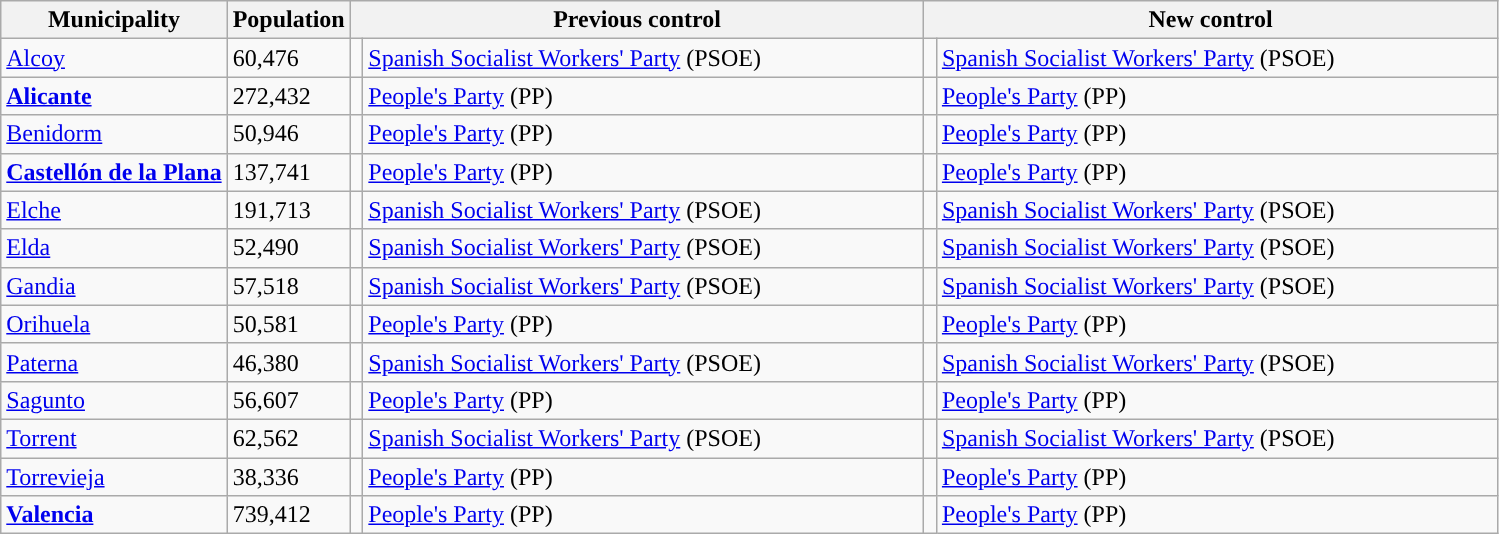<table class="wikitable sortable">
<tr>
<th>Municipality</th>
<th>Population</th>
<th colspan="2" style="width:375px;">Previous control</th>
<th colspan="2" style="width:375px;">New control</th>
</tr>
<tr>
<td><a href='#'>Alcoy</a></td>
<td>60,476</td>
<td width="1" style="color:inherit;background:"></td>
<td><a href='#'>Spanish Socialist Workers' Party</a> (PSOE)</td>
<td width="1" style="color:inherit;background:"></td>
<td><a href='#'>Spanish Socialist Workers' Party</a> (PSOE) </td>
</tr>
<tr>
<td><strong><a href='#'>Alicante</a></strong></td>
<td>272,432</td>
<td style="color:inherit;background:"></td>
<td><a href='#'>People's Party</a> (PP)</td>
<td style="color:inherit;background:"></td>
<td><a href='#'>People's Party</a> (PP)</td>
</tr>
<tr>
<td><a href='#'>Benidorm</a></td>
<td>50,946</td>
<td style="color:inherit;background:"></td>
<td><a href='#'>People's Party</a> (PP)</td>
<td style="color:inherit;background:"></td>
<td><a href='#'>People's Party</a> (PP)</td>
</tr>
<tr>
<td><strong><a href='#'>Castellón de la Plana</a></strong></td>
<td>137,741</td>
<td style="color:inherit;background:"></td>
<td><a href='#'>People's Party</a> (PP)</td>
<td style="color:inherit;background:"></td>
<td><a href='#'>People's Party</a> (PP)</td>
</tr>
<tr>
<td><a href='#'>Elche</a></td>
<td>191,713</td>
<td style="color:inherit;background:"></td>
<td><a href='#'>Spanish Socialist Workers' Party</a> (PSOE)</td>
<td style="color:inherit;background:"></td>
<td><a href='#'>Spanish Socialist Workers' Party</a> (PSOE)</td>
</tr>
<tr>
<td><a href='#'>Elda</a></td>
<td>52,490</td>
<td style="color:inherit;background:"></td>
<td><a href='#'>Spanish Socialist Workers' Party</a> (PSOE)</td>
<td style="color:inherit;background:"></td>
<td><a href='#'>Spanish Socialist Workers' Party</a> (PSOE)</td>
</tr>
<tr>
<td><a href='#'>Gandia</a></td>
<td>57,518</td>
<td style="color:inherit;background:"></td>
<td><a href='#'>Spanish Socialist Workers' Party</a> (PSOE)</td>
<td style="color:inherit;background:"></td>
<td><a href='#'>Spanish Socialist Workers' Party</a> (PSOE)</td>
</tr>
<tr>
<td><a href='#'>Orihuela</a></td>
<td>50,581</td>
<td style="color:inherit;background:"></td>
<td><a href='#'>People's Party</a> (PP)</td>
<td style="color:inherit;background:"></td>
<td><a href='#'>People's Party</a> (PP)</td>
</tr>
<tr>
<td><a href='#'>Paterna</a></td>
<td>46,380</td>
<td style="color:inherit;background:"></td>
<td><a href='#'>Spanish Socialist Workers' Party</a> (PSOE)</td>
<td style="color:inherit;background:"></td>
<td><a href='#'>Spanish Socialist Workers' Party</a> (PSOE)</td>
</tr>
<tr>
<td><a href='#'>Sagunto</a></td>
<td>56,607</td>
<td style="color:inherit;background:"></td>
<td><a href='#'>People's Party</a> (PP)</td>
<td style="color:inherit;background:"></td>
<td><a href='#'>People's Party</a> (PP)</td>
</tr>
<tr>
<td><a href='#'>Torrent</a></td>
<td>62,562</td>
<td style="color:inherit;background:"></td>
<td><a href='#'>Spanish Socialist Workers' Party</a> (PSOE)</td>
<td style="color:inherit;background:"></td>
<td><a href='#'>Spanish Socialist Workers' Party</a> (PSOE)</td>
</tr>
<tr>
<td><a href='#'>Torrevieja</a></td>
<td>38,336</td>
<td style="color:inherit;background:"></td>
<td><a href='#'>People's Party</a> (PP)</td>
<td style="color:inherit;background:"></td>
<td><a href='#'>People's Party</a> (PP)</td>
</tr>
<tr>
<td><strong><a href='#'>Valencia</a></strong></td>
<td>739,412</td>
<td style="color:inherit;background:"></td>
<td><a href='#'>People's Party</a> (PP)</td>
<td style="color:inherit;background:"></td>
<td><a href='#'>People's Party</a> (PP)</td>
</tr>
</table>
